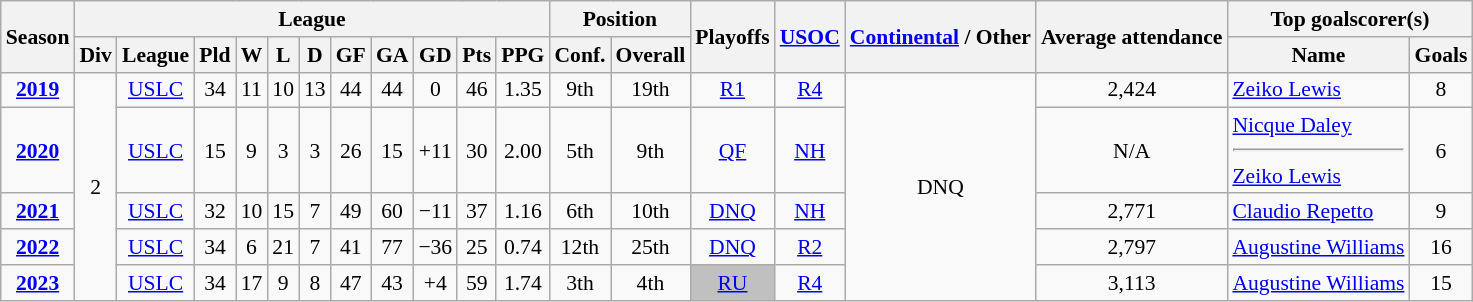<table class="wikitable" style="font-size:90%; text-align:center;">
<tr style="background:#f0f6ff;">
<th rowspan=2>Season</th>
<th colspan=11>League</th>
<th colspan=2>Position</th>
<th rowspan=2>Playoffs</th>
<th rowspan=2><a href='#'>USOC</a></th>
<th rowspan=2 colspan=2><a href='#'>Continental</a> / Other</th>
<th rowspan=2>Average attendance</th>
<th colspan=2>Top goalscorer(s)</th>
</tr>
<tr>
<th>Div</th>
<th>League</th>
<th>Pld</th>
<th>W</th>
<th>L</th>
<th>D</th>
<th>GF</th>
<th>GA</th>
<th>GD</th>
<th>Pts</th>
<th>PPG</th>
<th>Conf.</th>
<th>Overall</th>
<th>Name</th>
<th>Goals</th>
</tr>
<tr>
<td><strong><a href='#'>2019</a></strong></td>
<td rowspan=5>2</td>
<td><a href='#'>USLC</a></td>
<td>34</td>
<td>11</td>
<td>10</td>
<td>13</td>
<td>44</td>
<td>44</td>
<td>0</td>
<td>46</td>
<td>1.35</td>
<td>9th</td>
<td>19th</td>
<td><a href='#'>R1</a></td>
<td><a href='#'>R4</a></td>
<td rowspan=5 colspan=2>DNQ</td>
<td>2,424</td>
<td align="left"> <a href='#'>Zeiko Lewis</a></td>
<td>8</td>
</tr>
<tr>
<td><strong><a href='#'>2020</a></strong></td>
<td><a href='#'>USLC</a></td>
<td>15</td>
<td>9</td>
<td>3</td>
<td>3</td>
<td>26</td>
<td>15</td>
<td>+11</td>
<td>30</td>
<td>2.00</td>
<td>5th</td>
<td>9th</td>
<td><a href='#'>QF</a></td>
<td><a href='#'>NH</a></td>
<td>N/A</td>
<td align="left"> <a href='#'>Nicque Daley</a><hr> <a href='#'>Zeiko Lewis</a></td>
<td>6</td>
</tr>
<tr>
<td><strong><a href='#'>2021</a></strong></td>
<td><a href='#'>USLC</a></td>
<td>32</td>
<td>10</td>
<td>15</td>
<td>7</td>
<td>49</td>
<td>60</td>
<td>−11</td>
<td>37</td>
<td>1.16</td>
<td>6th</td>
<td>10th</td>
<td><a href='#'>DNQ</a></td>
<td><a href='#'>NH</a></td>
<td>2,771</td>
<td align="left"> <a href='#'>Claudio Repetto</a></td>
<td>9</td>
</tr>
<tr>
<td><strong><a href='#'>2022</a></strong></td>
<td><a href='#'>USLC</a></td>
<td>34</td>
<td>6</td>
<td>21</td>
<td>7</td>
<td>41</td>
<td>77</td>
<td>−36</td>
<td>25</td>
<td>0.74</td>
<td>12th</td>
<td>25th</td>
<td><a href='#'>DNQ</a></td>
<td><a href='#'>R2</a></td>
<td>2,797</td>
<td align="left"> <a href='#'>Augustine Williams</a></td>
<td>16</td>
</tr>
<tr>
<td><strong><a href='#'>2023</a></strong></td>
<td><a href='#'>USLC</a></td>
<td>34</td>
<td>17</td>
<td>9</td>
<td>8</td>
<td>47</td>
<td>43</td>
<td>+4</td>
<td>59</td>
<td>1.74</td>
<td>3th</td>
<td>4th</td>
<td bgcolor=silver><a href='#'>RU</a></td>
<td><a href='#'>R4</a></td>
<td>3,113</td>
<td align="left"> <a href='#'>Augustine Williams</a></td>
<td>15</td>
</tr>
</table>
